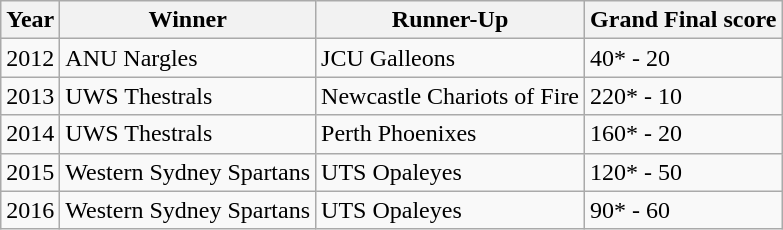<table class="wikitable">
<tr>
<th>Year</th>
<th>Winner</th>
<th>Runner-Up</th>
<th>Grand Final score</th>
</tr>
<tr>
<td>2012</td>
<td>ANU Nargles</td>
<td>JCU Galleons</td>
<td>40* - 20</td>
</tr>
<tr>
<td>2013</td>
<td>UWS Thestrals</td>
<td>Newcastle Chariots of Fire</td>
<td>220* - 10</td>
</tr>
<tr>
<td>2014</td>
<td>UWS Thestrals</td>
<td>Perth Phoenixes</td>
<td>160* - 20</td>
</tr>
<tr>
<td>2015</td>
<td>Western Sydney Spartans</td>
<td>UTS Opaleyes</td>
<td>120* - 50</td>
</tr>
<tr>
<td>2016</td>
<td>Western Sydney Spartans</td>
<td>UTS Opaleyes</td>
<td>90* - 60</td>
</tr>
</table>
